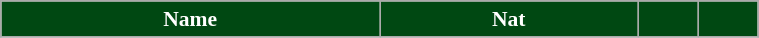<table class="wikitable" style="text-align:center; font-size:90%; width:40%;">
<tr>
<th style="background:#004812; color:white; text-align:center;">Name</th>
<th style="background:#004812; color:white; text-align:center;">Nat</th>
<th style="background:#004812; color:white; text-align:center;"></th>
<th style="background:#004812; color:white; text-align:center;"></th>
</tr>
<tr>
</tr>
</table>
